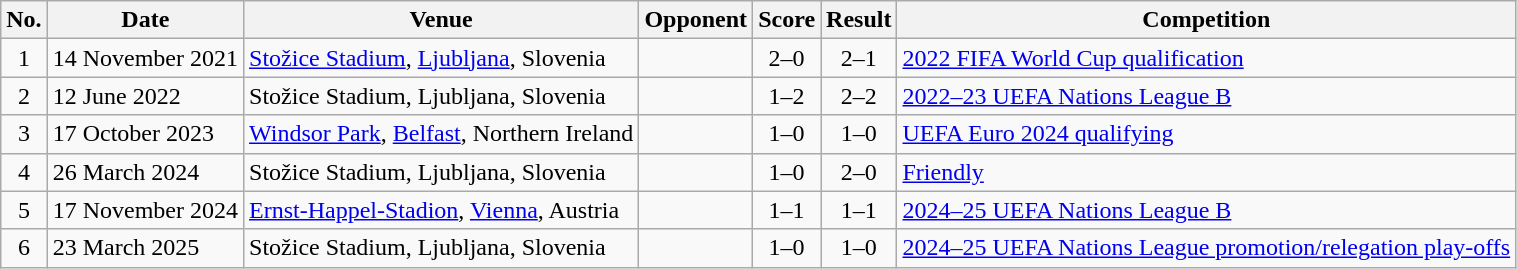<table class="wikitable sortable">
<tr>
<th scope="col">No.</th>
<th scope="col">Date</th>
<th scope="col">Venue</th>
<th scope="col">Opponent</th>
<th scope="col">Score</th>
<th scope="col">Result</th>
<th scope="col">Competition</th>
</tr>
<tr>
<td align=center>1</td>
<td>14 November 2021</td>
<td><a href='#'>Stožice Stadium</a>, <a href='#'>Ljubljana</a>, Slovenia</td>
<td></td>
<td align=center>2–0</td>
<td align=center>2–1</td>
<td><a href='#'>2022 FIFA World Cup qualification</a></td>
</tr>
<tr>
<td align=center>2</td>
<td>12 June 2022</td>
<td>Stožice Stadium, Ljubljana, Slovenia</td>
<td></td>
<td align=center>1–2</td>
<td align=center>2–2</td>
<td><a href='#'>2022–23 UEFA Nations League B</a></td>
</tr>
<tr>
<td align=center>3</td>
<td>17 October 2023</td>
<td><a href='#'>Windsor Park</a>, <a href='#'>Belfast</a>, Northern Ireland</td>
<td></td>
<td align=center>1–0</td>
<td align=center>1–0</td>
<td><a href='#'>UEFA Euro 2024 qualifying</a></td>
</tr>
<tr>
<td align=center>4</td>
<td>26 March 2024</td>
<td>Stožice Stadium, Ljubljana, Slovenia</td>
<td></td>
<td align=center>1–0</td>
<td align=center>2–0</td>
<td><a href='#'>Friendly</a></td>
</tr>
<tr>
<td align=center>5</td>
<td>17 November 2024</td>
<td><a href='#'>Ernst-Happel-Stadion</a>, <a href='#'>Vienna</a>, Austria</td>
<td></td>
<td align=center>1–1</td>
<td align=center>1–1</td>
<td><a href='#'>2024–25 UEFA Nations League B</a></td>
</tr>
<tr>
<td align=center>6</td>
<td>23 March 2025</td>
<td>Stožice Stadium, Ljubljana, Slovenia</td>
<td></td>
<td align=center>1–0</td>
<td align=center>1–0</td>
<td><a href='#'>2024–25 UEFA Nations League promotion/relegation play-offs</a></td>
</tr>
</table>
